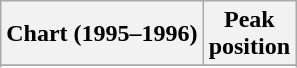<table class="wikitable sortable plainrowheaders" style="text-align:center">
<tr>
<th scope="col">Chart (1995–1996)</th>
<th scope="col">Peak<br> position</th>
</tr>
<tr>
</tr>
<tr>
</tr>
<tr>
</tr>
<tr>
</tr>
<tr>
</tr>
<tr>
</tr>
<tr>
</tr>
<tr>
</tr>
<tr>
</tr>
<tr>
</tr>
<tr>
</tr>
<tr>
</tr>
</table>
